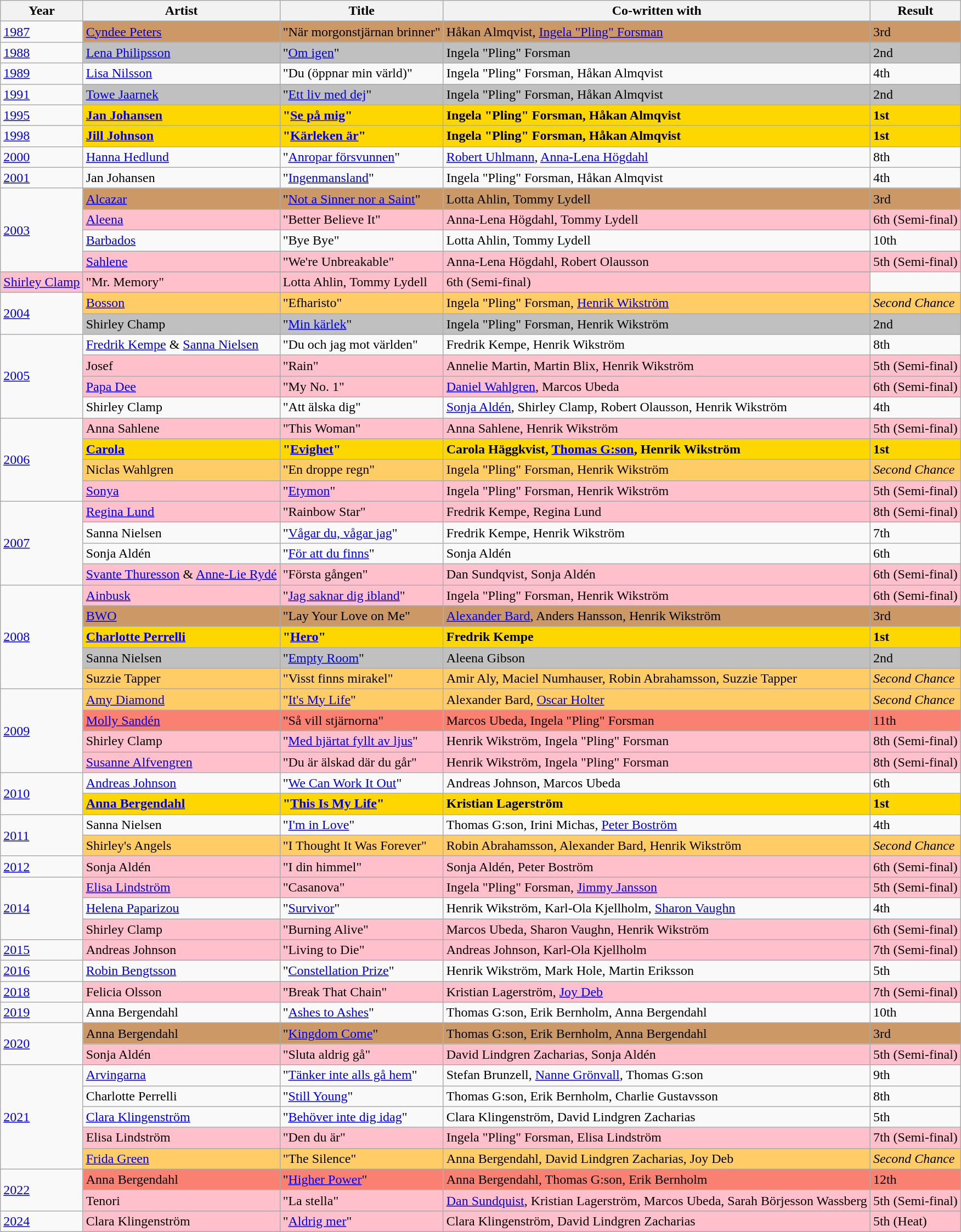<table class="wikitable plainrowheaders">
<tr>
<th scope="col">Year</th>
<th scope="col">Artist</th>
<th scope="col">Title</th>
<th scope="col">Co-written with</th>
<th scope="col">Result</th>
</tr>
<tr>
<td><a href='#'>1987</a></td>
<td bgcolor="#cc9966"><a href='#'>Cyndee Peters</a></td>
<td bgcolor="#cc9966">"När morgonstjärnan brinner"</td>
<td bgcolor="#cc9966">Håkan Almqvist, <a href='#'>Ingela "Pling" Forsman</a></td>
<td bgcolor="#cc9966">3rd</td>
</tr>
<tr>
<td><a href='#'>1988</a></td>
<td bgcolor="silver"><a href='#'>Lena Philipsson</a></td>
<td bgcolor="silver">"<a href='#'>Om igen</a>"</td>
<td bgcolor="silver">Ingela "Pling" Forsman</td>
<td bgcolor="silver">2nd</td>
</tr>
<tr>
<td><a href='#'>1989</a></td>
<td><a href='#'>Lisa Nilsson</a></td>
<td>"Du (öppnar min värld)"</td>
<td>Ingela "Pling" Forsman, Håkan Almqvist</td>
<td>4th</td>
</tr>
<tr>
<td><a href='#'>1991</a></td>
<td bgcolor="silver"><a href='#'>Towe Jaarnek</a></td>
<td bgcolor="silver">"<a href='#'>Ett liv med dej</a>"</td>
<td bgcolor="silver">Ingela "Pling" Forsman, Håkan Almqvist</td>
<td bgcolor="silver">2nd</td>
</tr>
<tr>
<td><a href='#'>1995</a></td>
<td style="font-weight:bold;background:gold;"><a href='#'>Jan Johansen</a></td>
<td style="font-weight:bold;background:gold;">"<a href='#'>Se på mig</a>"</td>
<td style="font-weight:bold;background:gold;">Ingela "Pling" Forsman, Håkan Almqvist</td>
<td style="font-weight:bold;background:gold;">1st</td>
</tr>
<tr>
<td><a href='#'>1998</a></td>
<td style="font-weight:bold;background:gold;"><a href='#'>Jill Johnson</a></td>
<td style="font-weight:bold;background:gold;">"<a href='#'>Kärleken är</a>"</td>
<td style="font-weight:bold;background:gold;">Ingela "Pling" Forsman, Håkan Almqvist</td>
<td style="font-weight:bold;background:gold;">1st</td>
</tr>
<tr>
<td><a href='#'>2000</a></td>
<td><a href='#'>Hanna Hedlund</a></td>
<td>"<a href='#'>Anropar försvunnen</a>"</td>
<td><a href='#'>Robert Uhlmann</a>, <a href='#'>Anna-Lena Högdahl</a></td>
<td>8th</td>
</tr>
<tr>
<td><a href='#'>2001</a></td>
<td>Jan Johansen</td>
<td>"<a href='#'>Ingenmansland</a>"</td>
<td>Ingela "Pling" Forsman, Håkan Almqvist</td>
<td>4th</td>
</tr>
<tr>
<td rowspan="5"><a href='#'>2003</a></td>
<td bgcolor="#CC9966"><a href='#'>Alcazar</a></td>
<td bgcolor="#CC9966">"<a href='#'>Not a Sinner nor a Saint</a>"</td>
<td bgcolor="#CC9966">Lotta Ahlin, Tommy Lydell</td>
<td bgcolor="#CC9966">3rd</td>
</tr>
<tr bgcolor="pink">
<td><a href='#'>Aleena</a></td>
<td>"Better Believe It"</td>
<td>Anna-Lena Högdahl, Tommy Lydell</td>
<td>6th (Semi-final)</td>
</tr>
<tr>
<td><a href='#'>Barbados</a></td>
<td>"Bye Bye"</td>
<td>Lotta Ahlin, Tommy Lydell</td>
<td>10th</td>
</tr>
<tr bgcolor="pink">
<td><a href='#'>Sahlene</a></td>
<td>"We're Unbreakable"</td>
<td>Anna-Lena Högdahl, Robert Olausson</td>
<td>5th (Semi-final)</td>
</tr>
<tr>
</tr>
<tr bgcolor="pink">
<td><a href='#'>Shirley Clamp</a></td>
<td>"Mr. Memory"</td>
<td>Lotta Ahlin, Tommy Lydell</td>
<td>6th (Semi-final)</td>
</tr>
<tr>
<td rowspan="2"><a href='#'>2004</a></td>
<td bgcolor="#ffcc66"><a href='#'>Bosson</a></td>
<td bgcolor="#ffcc66">"Efharisto"</td>
<td bgcolor="#ffcc66">Ingela "Pling" Forsman, <a href='#'>Henrik Wikström</a></td>
<td bgcolor="#ffcc66"><em>Second Chance</em></td>
</tr>
<tr bgcolor="silver">
<td>Shirley Champ</td>
<td>"<a href='#'>Min kärlek</a>"</td>
<td>Ingela "Pling" Forsman, Henrik Wikström</td>
<td>2nd</td>
</tr>
<tr>
<td rowspan="4"><a href='#'>2005</a></td>
<td><a href='#'>Fredrik Kempe</a> & <a href='#'>Sanna Nielsen</a></td>
<td>"Du och jag mot världen"</td>
<td>Fredrik Kempe, Henrik Wikström</td>
<td>8th</td>
</tr>
<tr bgcolor="pink">
<td>Josef</td>
<td>"Rain"</td>
<td>Annelie Martin, Martin Blix, Henrik Wikström</td>
<td>5th (Semi-final)</td>
</tr>
<tr bgcolor="pink">
<td><a href='#'>Papa Dee</a></td>
<td>"My No. 1"</td>
<td><a href='#'>Daniel Wahlgren</a>, Marcos Ubeda</td>
<td>6th (Semi-final)</td>
</tr>
<tr>
<td>Shirley Clamp</td>
<td>"Att älska dig"</td>
<td><a href='#'>Sonja Aldén</a>, Shirley Clamp, Robert Olausson, Henrik Wikström</td>
<td>4th</td>
</tr>
<tr>
<td rowspan="4"><a href='#'>2006</a></td>
<td bgcolor="pink">Anna Sahlene</td>
<td bgcolor="pink">"This Woman"</td>
<td bgcolor="pink">Anna Sahlene, Henrik Wikström</td>
<td bgcolor="pink">5th (Semi-final)</td>
</tr>
<tr style="font-weight:bold;background:gold;">
<td><a href='#'>Carola</a></td>
<td>"<a href='#'>Evighet</a>"</td>
<td>Carola Häggkvist, <a href='#'>Thomas G:son</a>, Henrik Wikström</td>
<td>1st</td>
</tr>
<tr bgcolor="#ffcc66">
<td>Niclas Wahlgren</td>
<td>"En droppe regn"</td>
<td>Ingela "Pling" Forsman, Henrik Wikström</td>
<td><em>Second Chance</em></td>
</tr>
<tr bgcolor="pink">
<td><a href='#'>Sonya</a></td>
<td>"<a href='#'>Etymon</a>"</td>
<td>Ingela "Pling" Forsman, Henrik Wikström</td>
<td>5th (Semi-final)</td>
</tr>
<tr>
<td rowspan="4"><a href='#'>2007</a></td>
<td bgcolor="pink"><a href='#'>Regina Lund</a></td>
<td bgcolor="pink">"Rainbow Star"</td>
<td bgcolor="pink">Fredrik Kempe, Regina Lund</td>
<td bgcolor="pink">8th (Semi-final)</td>
</tr>
<tr>
<td>Sanna Nielsen</td>
<td>"<a href='#'>Vågar du, vågar jag</a>"</td>
<td>Fredrik Kempe, Henrik Wikström</td>
<td>7th</td>
</tr>
<tr>
<td>Sonja Aldén</td>
<td>"<a href='#'>För att du finns</a>"</td>
<td>Sonja Aldén</td>
<td>6th</td>
</tr>
<tr bgcolor="pink">
<td><a href='#'>Svante Thuresson</a> & <a href='#'>Anne-Lie Rydé</a></td>
<td>"Första gången"</td>
<td>Dan Sundqvist, Sonja Aldén</td>
<td>6th (Semi-final)</td>
</tr>
<tr>
<td rowspan="5"><a href='#'>2008</a></td>
<td bgcolor="pink"><a href='#'>Ainbusk</a></td>
<td bgcolor="pink">"<a href='#'>Jag saknar dig ibland</a>"</td>
<td bgcolor="pink">Ingela "Pling" Forsman, Henrik Wikström</td>
<td bgcolor="pink">6th (Semi-final)</td>
</tr>
<tr bgcolor="#cc9966">
<td><a href='#'>BWO</a></td>
<td>"Lay Your Love on Me"</td>
<td><a href='#'>Alexander Bard</a>, Anders Hansson, Henrik Wikström</td>
<td>3rd</td>
</tr>
<tr style="font-weight:bold;background:gold;">
<td><a href='#'>Charlotte Perrelli</a></td>
<td>"<a href='#'>Hero</a>"</td>
<td>Fredrik Kempe</td>
<td>1st</td>
</tr>
<tr bgcolor="silver">
<td>Sanna Nielsen</td>
<td>"<a href='#'>Empty Room</a>"</td>
<td>Aleena Gibson</td>
<td>2nd</td>
</tr>
<tr bgcolor="#ffcc66">
<td>Suzzie Tapper</td>
<td>"Visst finns mirakel"</td>
<td>Amir Aly, Maciel Numhauser, Robin Abrahamsson, Suzzie Tapper</td>
<td><em>Second Chance</em></td>
</tr>
<tr>
<td rowspan="4"><a href='#'>2009</a></td>
<td bgcolor="#ffcc66"><a href='#'>Amy Diamond</a></td>
<td bgcolor="#ffcc66">"<a href='#'>It's My Life</a>"</td>
<td bgcolor="#ffcc66">Alexander Bard, <a href='#'>Oscar Holter</a></td>
<td bgcolor="#ffcc66"><em>Second Chance</em></td>
</tr>
<tr bgcolor="salmon">
<td><a href='#'>Molly Sandén</a></td>
<td>"Så vill stjärnorna"</td>
<td>Marcos Ubeda, Ingela "Pling" Forsman</td>
<td>11th</td>
</tr>
<tr bgcolor="pink">
<td>Shirley Clamp</td>
<td>"<a href='#'>Med hjärtat fyllt av ljus</a>"</td>
<td>Henrik Wikström, Ingela "Pling" Forsman</td>
<td>8th (Semi-final)</td>
</tr>
<tr bgcolor="pink">
<td><a href='#'>Susanne Alfvengren</a></td>
<td>"Du är älskad där du går"</td>
<td>Henrik Wikström, Ingela "Pling" Forsman</td>
<td>8th (Semi-final)</td>
</tr>
<tr>
<td rowspan="2"><a href='#'>2010</a></td>
<td><a href='#'>Andreas Johnson</a></td>
<td>"<a href='#'>We Can Work It Out</a>"</td>
<td>Andreas Johnson, Marcos Ubeda</td>
<td>6th</td>
</tr>
<tr style="font-weight:bold;background:gold;">
<td><a href='#'>Anna Bergendahl</a></td>
<td>"<a href='#'>This Is My Life</a>"</td>
<td>Kristian Lagerström</td>
<td>1st</td>
</tr>
<tr>
<td rowspan="2"><a href='#'>2011</a></td>
<td>Sanna Nielsen</td>
<td>"<a href='#'>I'm in Love</a>"</td>
<td>Thomas G:son, Irini Michas, <a href='#'>Peter Boström</a></td>
<td>4th</td>
</tr>
<tr bgcolor="#ffcc66">
<td>Shirley's Angels</td>
<td>"I Thought It Was Forever"</td>
<td>Robin Abrahamsson, Alexander Bard, Henrik Wikström</td>
<td><em>Second Chance</em></td>
</tr>
<tr>
<td><a href='#'>2012</a></td>
<td bgcolor="pink">Sonja Aldén</td>
<td bgcolor="pink">"I din himmel"</td>
<td bgcolor="pink">Sonja Aldén, Peter Boström</td>
<td bgcolor="pink">6th (Semi-final)</td>
</tr>
<tr>
<td rowspan="3"><a href='#'>2014</a></td>
<td bgcolor="pink"><a href='#'>Elisa Lindström</a></td>
<td bgcolor="pink">"Casanova"</td>
<td bgcolor="pink">Ingela "Pling" Forsman, <a href='#'>Jimmy Jansson</a></td>
<td bgcolor="pink">5th (Semi-final)</td>
</tr>
<tr>
<td><a href='#'>Helena Paparizou</a></td>
<td>"<a href='#'>Survivor</a>"</td>
<td>Henrik Wikström, Karl-Ola Kjellholm, <a href='#'>Sharon Vaughn</a></td>
<td>4th</td>
</tr>
<tr bgcolor="pink">
<td>Shirley Clamp</td>
<td>"Burning Alive"</td>
<td>Marcos Ubeda, Sharon Vaughn, Henrik Wikström</td>
<td>6th (Semi-final)</td>
</tr>
<tr>
<td><a href='#'>2015</a></td>
<td bgcolor="pink">Andreas Johnson</td>
<td bgcolor="pink">"Living to Die"</td>
<td bgcolor="pink">Andreas Johnson, Karl-Ola Kjellholm</td>
<td bgcolor="pink">7th (Semi-final)</td>
</tr>
<tr>
<td><a href='#'>2016</a></td>
<td><a href='#'>Robin Bengtsson</a></td>
<td>"<a href='#'>Constellation Prize</a>"</td>
<td>Henrik Wikström, Mark Hole, Martin Eriksson</td>
<td>5th</td>
</tr>
<tr>
<td><a href='#'>2018</a></td>
<td bgcolor="pink">Felicia Olsson</td>
<td bgcolor="pink">"Break That Chain"</td>
<td bgcolor="pink">Kristian Lagerström, <a href='#'>Joy Deb</a></td>
<td bgcolor="pink">7th (Semi-final)</td>
</tr>
<tr>
<td><a href='#'>2019</a></td>
<td>Anna Bergendahl</td>
<td>"<a href='#'>Ashes to Ashes</a>"</td>
<td>Thomas G:son, Erik Bernholm, Anna Bergendahl</td>
<td>10th</td>
</tr>
<tr>
<td rowspan="2"><a href='#'>2020</a></td>
<td bgcolor="#CC9966">Anna Bergendahl</td>
<td bgcolor="#CC9966">"<a href='#'>Kingdom Come</a>"</td>
<td bgcolor="#CC9966">Thomas G:son, Erik Bernholm, Anna Bergendahl</td>
<td bgcolor="#CC9966">3rd</td>
</tr>
<tr bgcolor="pink">
<td>Sonja Aldén</td>
<td>"Sluta aldrig gå"</td>
<td>David Lindgren Zacharias, Sonja Aldén</td>
<td>5th (Semi-final)</td>
</tr>
<tr>
<td rowspan="5"><a href='#'>2021</a></td>
<td><a href='#'>Arvingarna</a></td>
<td>"<a href='#'>Tänker inte alls gå hem</a>"</td>
<td>Stefan Brunzell, <a href='#'>Nanne Grönvall</a>, Thomas G:son</td>
<td>9th</td>
</tr>
<tr>
<td>Charlotte Perrelli</td>
<td>"<a href='#'>Still Young</a>"</td>
<td>Thomas G:son, Erik Bernholm, Charlie Gustavsson</td>
<td>8th</td>
</tr>
<tr>
<td><a href='#'>Clara Klingenström</a></td>
<td>"<a href='#'>Behöver inte dig idag</a>"</td>
<td>Clara Klingenström, David Lindgren Zacharias</td>
<td>5th</td>
</tr>
<tr bgcolor="pink">
<td>Elisa Lindström</td>
<td>"Den du är"</td>
<td>Ingela "Pling" Forsman, Elisa Lindström</td>
<td>7th (Semi-final)</td>
</tr>
<tr bgcolor="#ffcc66">
<td><a href='#'>Frida Green</a></td>
<td>"The Silence"</td>
<td>Anna Bergendahl, David Lindgren Zacharias, Joy Deb</td>
<td><em>Second Chance</em></td>
</tr>
<tr>
<td rowspan="2"><a href='#'>2022</a></td>
<td bgcolor="salmon">Anna Bergendahl</td>
<td bgcolor="salmon">"<a href='#'>Higher Power</a>"</td>
<td bgcolor="salmon">Anna Bergendahl, Thomas G:son, Erik Bernholm</td>
<td bgcolor="salmon">12th</td>
</tr>
<tr>
<td bgcolor="pink">Tenori</td>
<td bgcolor="pink">"La stella"</td>
<td bgcolor="pink"><a href='#'>Dan Sundquist</a>, Kristian Lagerström, Marcos Ubeda, Sarah Börjesson Wassberg</td>
<td bgcolor="pink">5th (Semi-final)</td>
</tr>
<tr>
<td><a href='#'>2024</a></td>
<td bgcolor="pink">Clara Klingenström</td>
<td bgcolor="pink">"<a href='#'>Aldrig mer</a>"</td>
<td bgcolor="pink">Clara Klingenström, David Lindgren Zacharias</td>
<td bgcolor="pink">5th (Heat)</td>
</tr>
</table>
